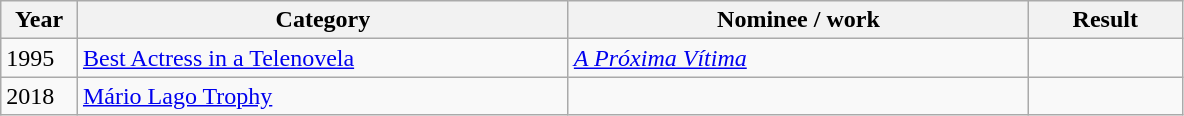<table class=wikitable>
<tr>
<th Width=5%>Year</th>
<th Width=32%>Category</th>
<th Width=30%>Nominee / work</th>
<th Width=10%>Result</th>
</tr>
<tr>
<td>1995</td>
<td><a href='#'>Best Actress in a Telenovela</a></td>
<td><em><a href='#'>A Próxima Vítima</a></em></td>
<td></td>
</tr>
<tr>
<td>2018</td>
<td><a href='#'>Mário Lago Trophy</a></td>
<td></td>
<td></td>
</tr>
</table>
